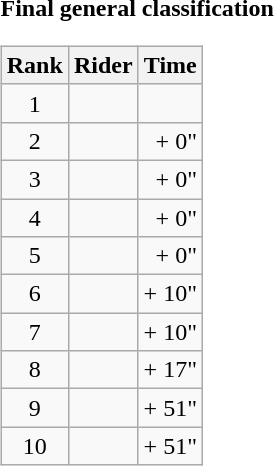<table>
<tr>
<td><strong>Final general classification</strong><br><table class="wikitable">
<tr>
<th scope="col">Rank</th>
<th scope="col">Rider</th>
<th scope="col">Time</th>
</tr>
<tr>
<td style="text-align:center;">1</td>
<td></td>
<td style="text-align:right;"></td>
</tr>
<tr>
<td style="text-align:center;">2</td>
<td></td>
<td style="text-align:right;">+ 0"</td>
</tr>
<tr>
<td style="text-align:center;">3</td>
<td></td>
<td style="text-align:right;">+ 0"</td>
</tr>
<tr>
<td style="text-align:center;">4</td>
<td></td>
<td style="text-align:right;">+ 0"</td>
</tr>
<tr>
<td style="text-align:center;">5</td>
<td></td>
<td style="text-align:right;">+ 0"</td>
</tr>
<tr>
<td style="text-align:center;">6</td>
<td></td>
<td style="text-align:right;">+ 10"</td>
</tr>
<tr>
<td style="text-align:center;">7</td>
<td></td>
<td style="text-align:right;">+ 10"</td>
</tr>
<tr>
<td style="text-align:center;">8</td>
<td></td>
<td style="text-align:right;">+ 17"</td>
</tr>
<tr>
<td style="text-align:center;">9</td>
<td></td>
<td style="text-align:right;">+ 51"</td>
</tr>
<tr>
<td style="text-align:center;">10</td>
<td></td>
<td style="text-align:right;">+ 51"</td>
</tr>
</table>
</td>
</tr>
</table>
